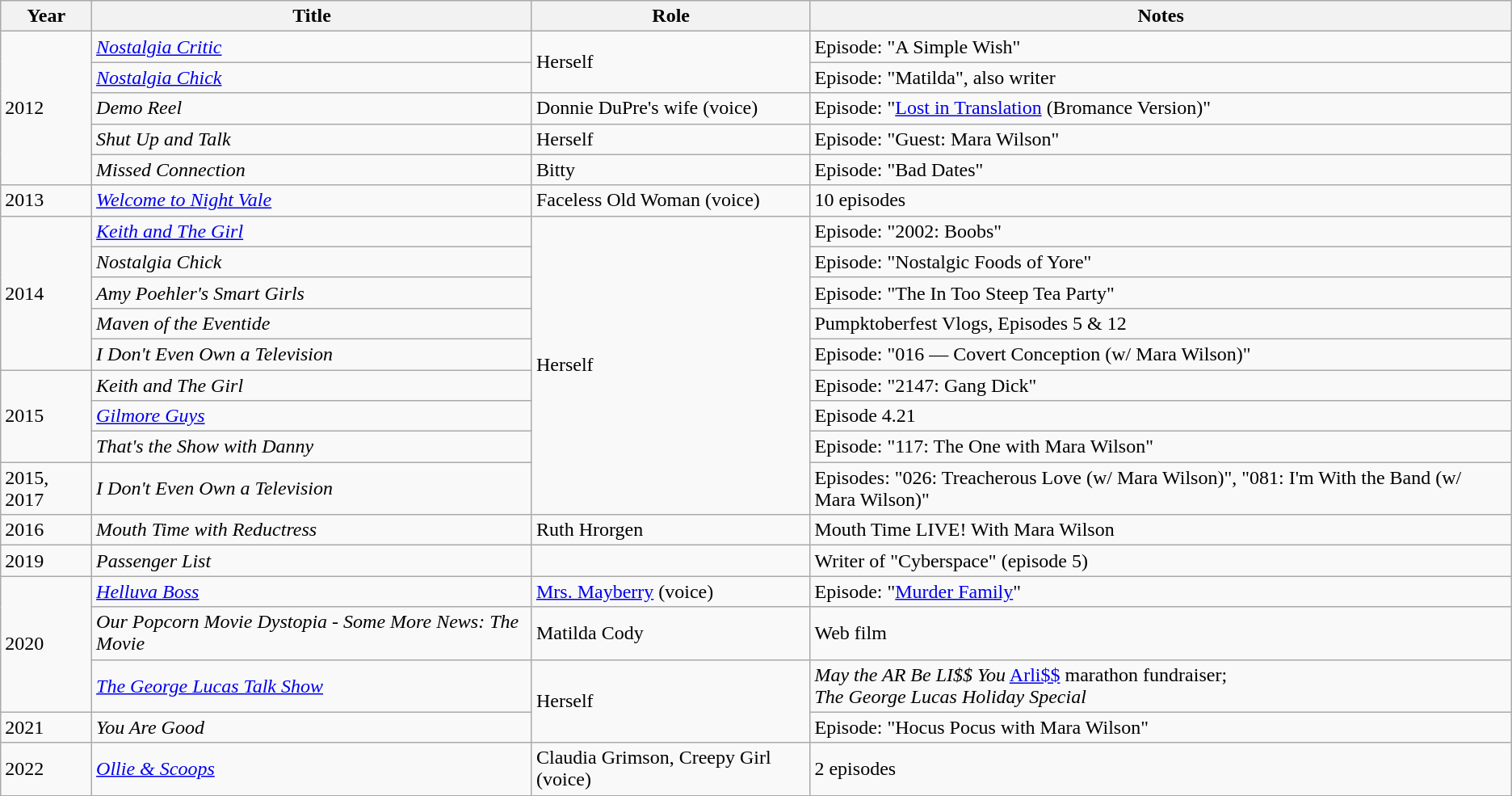<table class="wikitable plainrowheaders sortable">
<tr>
<th scope="col">Year</th>
<th scope="col">Title</th>
<th scope="col">Role</th>
<th class="unsortable">Notes</th>
</tr>
<tr>
<td rowspan="5">2012</td>
<td><em><a href='#'>Nostalgia Critic</a></em></td>
<td rowspan="2">Herself</td>
<td>Episode: "A Simple Wish"</td>
</tr>
<tr>
<td><em><a href='#'>Nostalgia Chick</a></em></td>
<td>Episode: "Matilda", also writer</td>
</tr>
<tr>
<td><em>Demo Reel</em></td>
<td>Donnie DuPre's wife (voice)</td>
<td>Episode: "<a href='#'>Lost in Translation</a> (Bromance Version)"</td>
</tr>
<tr>
<td><em>Shut Up and Talk</em></td>
<td>Herself</td>
<td>Episode: "Guest: Mara Wilson"</td>
</tr>
<tr>
<td><em>Missed Connection</em></td>
<td>Bitty</td>
<td>Episode: "Bad Dates"</td>
</tr>
<tr>
<td>2013</td>
<td><em><a href='#'>Welcome to Night Vale</a></em></td>
<td>Faceless Old Woman (voice)</td>
<td>10 episodes</td>
</tr>
<tr>
<td rowspan="5">2014</td>
<td><em><a href='#'>Keith and The Girl</a></em></td>
<td rowspan="9">Herself</td>
<td>Episode: "2002: Boobs"</td>
</tr>
<tr>
<td><em>Nostalgia Chick</em></td>
<td>Episode: "Nostalgic Foods of Yore"</td>
</tr>
<tr>
<td><em>Amy Poehler's Smart Girls</em></td>
<td>Episode: "The In Too Steep Tea Party"</td>
</tr>
<tr>
<td><em>Maven of the Eventide</em></td>
<td>Pumpktoberfest Vlogs, Episodes 5 & 12</td>
</tr>
<tr>
<td><em>I Don't Even Own a Television</em></td>
<td>Episode: "016 — Covert Conception (w/ Mara Wilson)"</td>
</tr>
<tr>
<td rowspan="3">2015</td>
<td><em>Keith and The Girl</em></td>
<td>Episode: "2147: Gang Dick"</td>
</tr>
<tr>
<td><em><a href='#'>Gilmore Guys</a></em></td>
<td>Episode 4.21</td>
</tr>
<tr>
<td><em>That's the Show with Danny</em></td>
<td>Episode: "117: The One with Mara Wilson"</td>
</tr>
<tr>
<td>2015, 2017</td>
<td><em>I Don't Even Own a Television</em></td>
<td>Episodes: "026: Treacherous Love (w/ Mara Wilson)", "081: I'm With the Band (w/ Mara Wilson)"</td>
</tr>
<tr>
<td>2016</td>
<td><em>Mouth Time with Reductress</em></td>
<td>Ruth Hrorgen</td>
<td>Mouth Time LIVE! With Mara Wilson</td>
</tr>
<tr>
<td>2019</td>
<td><em>Passenger List</em></td>
<td></td>
<td>Writer of "Cyberspace" (episode 5)</td>
</tr>
<tr>
<td rowspan="3">2020</td>
<td><em><a href='#'>Helluva Boss</a></em></td>
<td><a href='#'>Mrs. Mayberry</a> (voice)</td>
<td>Episode: "<a href='#'>Murder Family</a>"</td>
</tr>
<tr>
<td><em>Our Popcorn Movie Dystopia - Some More News: The Movie</em></td>
<td>Matilda Cody</td>
<td>Web film</td>
</tr>
<tr>
<td><em><a href='#'>The George Lucas Talk Show</a></em></td>
<td rowspan="2">Herself</td>
<td><em>May the AR Be LI$$ You</em> <a href='#'>Arli$$</a> marathon fundraiser;<br><em>The George Lucas Holiday Special</em></td>
</tr>
<tr>
<td>2021</td>
<td><em>You Are Good</em></td>
<td>Episode: "Hocus Pocus with Mara Wilson"</td>
</tr>
<tr>
<td>2022</td>
<td><em><a href='#'>Ollie & Scoops</a></em></td>
<td>Claudia Grimson, Creepy Girl (voice)</td>
<td>2 episodes</td>
</tr>
</table>
